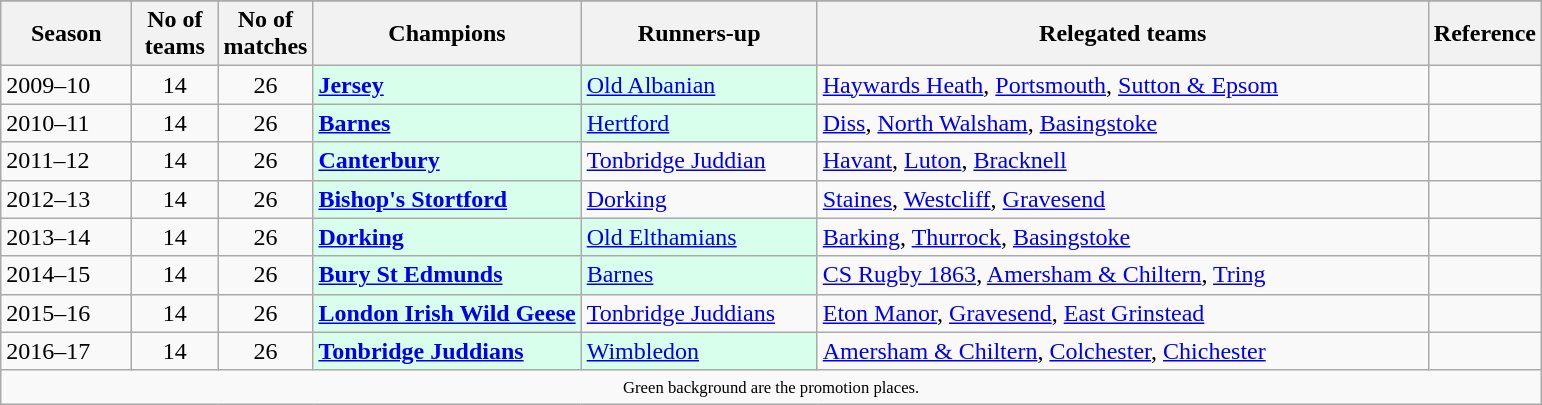<table class="wikitable">
<tr>
</tr>
<tr>
<th style="width:80px;">Season</th>
<th style="width:50px;">No of teams</th>
<th style="width:50px;">No of matches</th>
<th style="width:200x;">Champions</th>
<th style="width:150px;">Runners-up</th>
<th style="width:400px;">Relegated teams</th>
<th style="width:50px;">Reference</th>
</tr>
<tr>
<td>2009–10</td>
<td style="text-align: center;">14</td>
<td style="text-align: center;">26</td>
<td style="background:#d8ffeb;"><strong><a href='#'>Jersey</a></strong></td>
<td style="background:#d8ffeb;"><a href='#'>Old Albanian</a></td>
<td><a href='#'>Haywards Heath</a>, <a href='#'>Portsmouth</a>, <a href='#'>Sutton & Epsom</a></td>
<td></td>
</tr>
<tr>
<td>2010–11</td>
<td style="text-align: center;">14</td>
<td style="text-align: center;">26</td>
<td style="background:#d8ffeb;"><strong><a href='#'>Barnes</a></strong></td>
<td style="background:#d8ffeb;"><a href='#'>Hertford</a></td>
<td><a href='#'>Diss</a>, <a href='#'>North Walsham</a>, <a href='#'>Basingstoke</a></td>
<td></td>
</tr>
<tr>
<td>2011–12</td>
<td style="text-align: center;">14</td>
<td style="text-align: center;">26</td>
<td style="background:#d8ffeb;"><strong><a href='#'>Canterbury</a></strong></td>
<td><a href='#'>Tonbridge Juddian</a></td>
<td><a href='#'>Havant</a>, <a href='#'>Luton</a>, <a href='#'>Bracknell</a></td>
<td></td>
</tr>
<tr>
<td>2012–13</td>
<td style="text-align: center;">14</td>
<td style="text-align: center;">26</td>
<td style="background:#d8ffeb;"><strong><a href='#'>Bishop's Stortford</a></strong></td>
<td><a href='#'>Dorking</a></td>
<td><a href='#'>Staines</a>, <a href='#'>Westcliff</a>, <a href='#'>Gravesend</a></td>
<td></td>
</tr>
<tr>
<td>2013–14</td>
<td style="text-align: center;">14</td>
<td style="text-align: center;">26</td>
<td style="background:#d8ffeb;"><strong><a href='#'>Dorking</a></strong></td>
<td style="background:#d8ffeb;"><a href='#'>Old Elthamians</a></td>
<td><a href='#'>Barking</a>, <a href='#'>Thurrock</a>, <a href='#'>Basingstoke</a></td>
<td></td>
</tr>
<tr>
<td>2014–15</td>
<td style="text-align: center;">14</td>
<td style="text-align: center;">26</td>
<td style="background:#d8ffeb;"><strong><a href='#'>Bury St Edmunds</a></strong></td>
<td style="background:#d8ffeb;"><a href='#'>Barnes</a></td>
<td><a href='#'>CS Rugby 1863</a>, <a href='#'>Amersham & Chiltern</a>, <a href='#'>Tring</a></td>
<td></td>
</tr>
<tr>
<td>2015–16</td>
<td style="text-align: center;">14</td>
<td style="text-align: center;">26</td>
<td style="background:#d8ffeb;"><strong><a href='#'>London Irish Wild Geese</a></strong></td>
<td><a href='#'>Tonbridge Juddians</a></td>
<td><a href='#'>Eton Manor</a>, <a href='#'>Gravesend</a>, <a href='#'>East Grinstead</a></td>
<td></td>
</tr>
<tr>
<td>2016–17</td>
<td style="text-align: center;">14</td>
<td style="text-align: center;">26</td>
<td style="background:#d8ffeb;"><strong><a href='#'>Tonbridge Juddians</a></strong></td>
<td style="background:#d8ffeb;"><a href='#'>Wimbledon</a></td>
<td><a href='#'>Amersham & Chiltern</a>, <a href='#'>Colchester</a>, <a href='#'>Chichester</a></td>
<td></td>
</tr>
<tr>
<td colspan="15"  style="border:0; font-size:smaller; text-align:center;"><small><span>Green background</span> are the promotion places.</small></td>
</tr>
</table>
